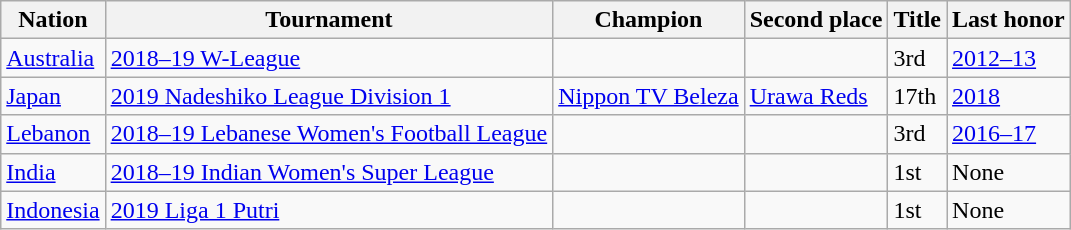<table class="wikitable sortable">
<tr>
<th>Nation</th>
<th>Tournament</th>
<th>Champion</th>
<th>Second place</th>
<th data-sort-type="number">Title</th>
<th>Last honor</th>
</tr>
<tr>
<td> <a href='#'>Australia</a></td>
<td><a href='#'>2018–19 W-League</a></td>
<td></td>
<td></td>
<td>3rd</td>
<td><a href='#'>2012–13</a></td>
</tr>
<tr>
<td> <a href='#'>Japan</a></td>
<td><a href='#'>2019 Nadeshiko League Division 1</a></td>
<td><a href='#'>Nippon TV Beleza</a></td>
<td><a href='#'>Urawa Reds</a></td>
<td>17th</td>
<td><a href='#'>2018</a></td>
</tr>
<tr>
<td> <a href='#'>Lebanon</a></td>
<td><a href='#'>2018–19 Lebanese Women's Football League</a></td>
<td></td>
<td></td>
<td>3rd</td>
<td><a href='#'>2016–17</a></td>
</tr>
<tr>
<td> <a href='#'>India</a></td>
<td><a href='#'>2018–19 Indian Women's Super League</a></td>
<td></td>
<td></td>
<td>1st</td>
<td>None</td>
</tr>
<tr>
<td> <a href='#'>Indonesia</a></td>
<td><a href='#'>2019 Liga 1 Putri</a></td>
<td></td>
<td></td>
<td>1st</td>
<td>None</td>
</tr>
</table>
